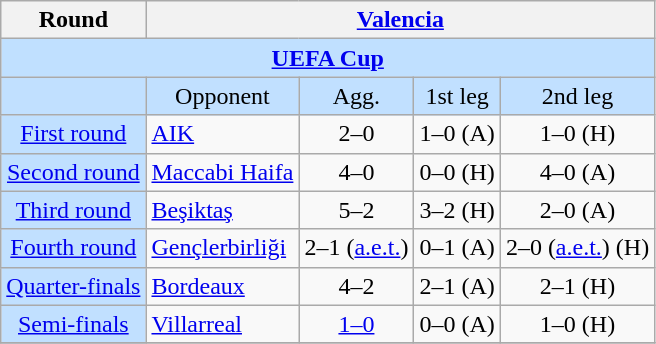<table class="wikitable" style="text-align: center;">
<tr>
<th>Round</th>
<th colspan=4> <a href='#'>Valencia</a></th>
</tr>
<tr>
<td bgcolor=#cle0ff colspan=5><strong><a href='#'>UEFA Cup</a></strong></td>
</tr>
<tr bgcolor=#c1e0ff>
<td></td>
<td>Opponent</td>
<td>Agg.</td>
<td>1st leg</td>
<td>2nd leg</td>
</tr>
<tr>
<td bgcolor=#cle0ff><a href='#'>First round</a></td>
<td align=left> <a href='#'>AIK</a></td>
<td>2–0</td>
<td>1–0 (A)</td>
<td>1–0 (H)</td>
</tr>
<tr>
<td bgcolor=#cle0ff><a href='#'>Second round</a></td>
<td align=left> <a href='#'>Maccabi Haifa</a></td>
<td>4–0</td>
<td>0–0 (H)</td>
<td>4–0 (A)</td>
</tr>
<tr>
<td bgcolor=#c1e0ff><a href='#'>Third round</a></td>
<td align=left> <a href='#'>Beşiktaş</a></td>
<td>5–2</td>
<td>3–2 (H)</td>
<td>2–0 (A)</td>
</tr>
<tr>
<td bgcolor=#c1e0ff><a href='#'>Fourth round</a></td>
<td align=left> <a href='#'>Gençlerbirliği</a></td>
<td>2–1 (<a href='#'>a.e.t.</a>)</td>
<td>0–1 (A)</td>
<td>2–0 (<a href='#'>a.e.t.</a>) (H)</td>
</tr>
<tr>
<td bgcolor=#c1e0ff><a href='#'>Quarter-finals</a></td>
<td align=left> <a href='#'>Bordeaux</a></td>
<td>4–2</td>
<td>2–1 (A)</td>
<td>2–1 (H)</td>
</tr>
<tr>
<td bgcolor=#c1e0ff><a href='#'>Semi-finals</a></td>
<td align=left> <a href='#'>Villarreal</a></td>
<td><a href='#'>1–0</a></td>
<td>0–0 (A)</td>
<td>1–0 (H)</td>
</tr>
<tr>
</tr>
</table>
